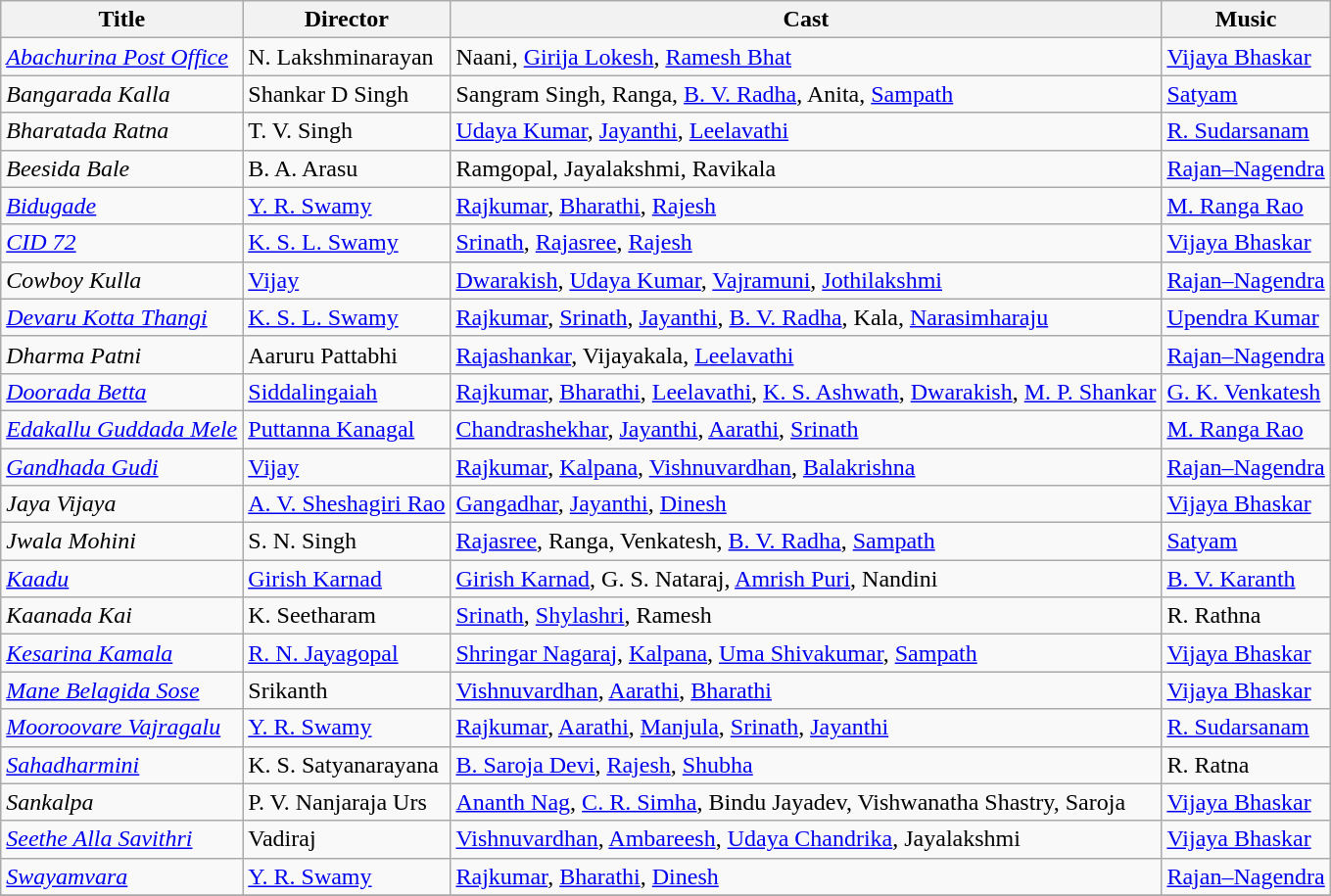<table class="wikitable">
<tr>
<th>Title</th>
<th>Director</th>
<th>Cast</th>
<th>Music</th>
</tr>
<tr>
<td><em><a href='#'>Abachurina Post Office</a></em></td>
<td>N. Lakshminarayan</td>
<td>Naani, <a href='#'>Girija Lokesh</a>, <a href='#'>Ramesh Bhat</a></td>
<td><a href='#'>Vijaya Bhaskar</a></td>
</tr>
<tr>
<td><em>Bangarada Kalla</em></td>
<td>Shankar D Singh</td>
<td>Sangram Singh, Ranga, <a href='#'>B. V. Radha</a>, Anita, <a href='#'>Sampath</a></td>
<td><a href='#'>Satyam</a></td>
</tr>
<tr>
<td><em>Bharatada Ratna</em></td>
<td>T. V. Singh</td>
<td><a href='#'>Udaya Kumar</a>, <a href='#'>Jayanthi</a>, <a href='#'>Leelavathi</a></td>
<td><a href='#'>R. Sudarsanam</a></td>
</tr>
<tr>
<td><em>Beesida Bale</em></td>
<td>B. A. Arasu</td>
<td>Ramgopal, Jayalakshmi, Ravikala</td>
<td><a href='#'>Rajan–Nagendra</a></td>
</tr>
<tr>
<td><em><a href='#'>Bidugade</a></em></td>
<td><a href='#'>Y. R. Swamy</a></td>
<td><a href='#'>Rajkumar</a>, <a href='#'>Bharathi</a>, <a href='#'>Rajesh</a></td>
<td><a href='#'>M. Ranga Rao</a></td>
</tr>
<tr>
<td><em><a href='#'>CID 72</a></em></td>
<td><a href='#'>K. S. L. Swamy</a></td>
<td><a href='#'>Srinath</a>, <a href='#'>Rajasree</a>, <a href='#'>Rajesh</a></td>
<td><a href='#'>Vijaya Bhaskar</a></td>
</tr>
<tr>
<td><em>Cowboy Kulla</em></td>
<td><a href='#'>Vijay</a></td>
<td><a href='#'>Dwarakish</a>, <a href='#'>Udaya Kumar</a>, <a href='#'>Vajramuni</a>, <a href='#'>Jothilakshmi</a></td>
<td><a href='#'>Rajan–Nagendra</a></td>
</tr>
<tr>
<td><em><a href='#'>Devaru Kotta Thangi</a></em></td>
<td><a href='#'>K. S. L. Swamy</a></td>
<td><a href='#'>Rajkumar</a>, <a href='#'>Srinath</a>, <a href='#'>Jayanthi</a>, <a href='#'>B. V. Radha</a>, Kala, <a href='#'>Narasimharaju</a></td>
<td><a href='#'>Upendra Kumar</a></td>
</tr>
<tr>
<td><em>Dharma Patni</em></td>
<td>Aaruru Pattabhi</td>
<td><a href='#'>Rajashankar</a>, Vijayakala, <a href='#'>Leelavathi</a></td>
<td><a href='#'>Rajan–Nagendra</a></td>
</tr>
<tr>
<td><em><a href='#'>Doorada Betta</a></em></td>
<td><a href='#'>Siddalingaiah</a></td>
<td><a href='#'>Rajkumar</a>, <a href='#'>Bharathi</a>, <a href='#'>Leelavathi</a>, <a href='#'>K. S. Ashwath</a>, <a href='#'>Dwarakish</a>, <a href='#'>M. P. Shankar</a></td>
<td><a href='#'>G. K. Venkatesh</a></td>
</tr>
<tr>
<td><em><a href='#'>Edakallu Guddada Mele</a></em></td>
<td><a href='#'>Puttanna Kanagal</a></td>
<td><a href='#'>Chandrashekhar</a>, <a href='#'>Jayanthi</a>, <a href='#'>Aarathi</a>, <a href='#'>Srinath</a></td>
<td><a href='#'>M. Ranga Rao</a></td>
</tr>
<tr>
<td><em><a href='#'>Gandhada Gudi</a></em></td>
<td><a href='#'>Vijay</a></td>
<td><a href='#'>Rajkumar</a>, <a href='#'>Kalpana</a>, <a href='#'>Vishnuvardhan</a>, <a href='#'>Balakrishna</a></td>
<td><a href='#'>Rajan–Nagendra</a></td>
</tr>
<tr>
<td><em>Jaya Vijaya</em></td>
<td><a href='#'>A. V. Sheshagiri Rao</a></td>
<td><a href='#'>Gangadhar</a>, <a href='#'>Jayanthi</a>, <a href='#'>Dinesh</a></td>
<td><a href='#'>Vijaya Bhaskar</a></td>
</tr>
<tr>
<td><em>Jwala Mohini</em></td>
<td>S. N. Singh</td>
<td><a href='#'>Rajasree</a>, Ranga, Venkatesh, <a href='#'>B. V. Radha</a>, <a href='#'>Sampath</a></td>
<td><a href='#'>Satyam</a></td>
</tr>
<tr>
<td><em><a href='#'>Kaadu</a></em></td>
<td><a href='#'>Girish Karnad</a></td>
<td><a href='#'>Girish Karnad</a>, G. S. Nataraj, <a href='#'>Amrish Puri</a>, Nandini</td>
<td><a href='#'>B. V. Karanth</a></td>
</tr>
<tr>
<td><em>Kaanada Kai</em></td>
<td>K. Seetharam</td>
<td><a href='#'>Srinath</a>, <a href='#'>Shylashri</a>, Ramesh</td>
<td>R. Rathna</td>
</tr>
<tr>
<td><em><a href='#'>Kesarina Kamala</a></em></td>
<td><a href='#'>R. N. Jayagopal</a></td>
<td><a href='#'>Shringar Nagaraj</a>, <a href='#'>Kalpana</a>, <a href='#'>Uma Shivakumar</a>, <a href='#'>Sampath</a></td>
<td><a href='#'>Vijaya Bhaskar</a></td>
</tr>
<tr>
<td><em><a href='#'>Mane Belagida Sose</a></em></td>
<td>Srikanth</td>
<td><a href='#'>Vishnuvardhan</a>, <a href='#'>Aarathi</a>, <a href='#'>Bharathi</a></td>
<td><a href='#'>Vijaya Bhaskar</a></td>
</tr>
<tr>
<td><em><a href='#'>Mooroovare Vajragalu</a></em></td>
<td><a href='#'>Y. R. Swamy</a></td>
<td><a href='#'>Rajkumar</a>, <a href='#'>Aarathi</a>, <a href='#'>Manjula</a>, <a href='#'>Srinath</a>, <a href='#'>Jayanthi</a></td>
<td><a href='#'>R. Sudarsanam</a></td>
</tr>
<tr>
<td><em><a href='#'>Sahadharmini</a></em></td>
<td>K. S. Satyanarayana</td>
<td><a href='#'>B. Saroja Devi</a>, <a href='#'>Rajesh</a>, <a href='#'>Shubha</a></td>
<td>R. Ratna</td>
</tr>
<tr>
<td><em>Sankalpa</em></td>
<td>P. V. Nanjaraja Urs</td>
<td><a href='#'>Ananth Nag</a>, <a href='#'>C. R. Simha</a>, Bindu Jayadev, Vishwanatha Shastry, Saroja</td>
<td><a href='#'>Vijaya Bhaskar</a></td>
</tr>
<tr>
<td><em><a href='#'>Seethe Alla Savithri</a></em></td>
<td>Vadiraj</td>
<td><a href='#'>Vishnuvardhan</a>, <a href='#'>Ambareesh</a>, <a href='#'>Udaya Chandrika</a>, Jayalakshmi</td>
<td><a href='#'>Vijaya Bhaskar</a></td>
</tr>
<tr>
<td><em><a href='#'>Swayamvara</a></em></td>
<td><a href='#'>Y. R. Swamy</a></td>
<td><a href='#'>Rajkumar</a>, <a href='#'>Bharathi</a>, <a href='#'>Dinesh</a></td>
<td><a href='#'>Rajan–Nagendra</a></td>
</tr>
<tr>
</tr>
</table>
